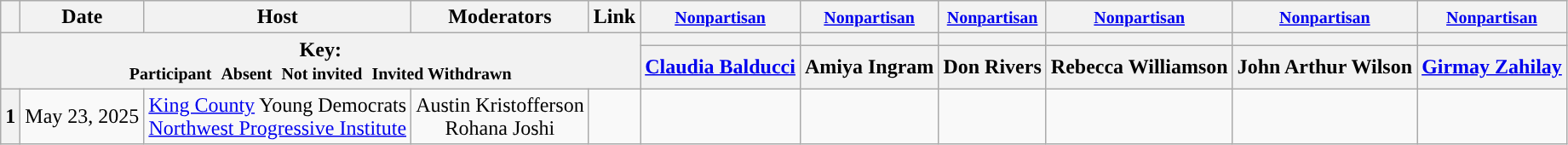<table class="wikitable" style="text-align:center;">
<tr>
<th scope="col"></th>
<th scope="col">Date</th>
<th scope="col">Host</th>
<th scope="col">Moderators</th>
<th scope="col">Link</th>
<th scope="col"><small><a href='#'>Nonpartisan</a></small></th>
<th scope="col"><small><a href='#'>Nonpartisan</a></small></th>
<th scope="col"><small><a href='#'>Nonpartisan</a></small></th>
<th scope="col"><small><a href='#'>Nonpartisan</a></small></th>
<th scope="col"><small><a href='#'>Nonpartisan</a></small></th>
<th scope="col"><small><a href='#'>Nonpartisan</a></small></th>
</tr>
<tr>
<th colspan="5" rowspan="2">Key:<br> <small>Participant </small>  <small>Absent </small>  <small>Not invited </small>  <small>Invited  Withdrawn</small></th>
<th scope="col" style="background:"></th>
<th scope="col" style="background:"></th>
<th scope="col" style="background:"></th>
<th scope="col" style="background:"></th>
<th scope="col" style="background:"></th>
<th scope="col" style="background:"></th>
</tr>
<tr>
<th scope="col"><a href='#'>Claudia Balducci</a></th>
<th scope="col">Amiya Ingram</th>
<th scope="col">Don Rivers</th>
<th scope="col">Rebecca Williamson</th>
<th scope="col">John Arthur Wilson</th>
<th scope="col"><a href='#'>Girmay Zahilay</a></th>
</tr>
<tr>
<th>1</th>
<td style="white-space:nowrap;">May 23, 2025</td>
<td style="white-space:nowrap;"><a href='#'>King County</a> Young Democrats<br><a href='#'>Northwest Progressive Institute</a></td>
<td style="white-space:nowrap;">Austin Kristofferson<br>Rohana Joshi</td>
<td style="white-space:nowrap;"></td>
<td></td>
<td></td>
<td></td>
<td></td>
<td></td>
<td></td>
</tr>
</table>
